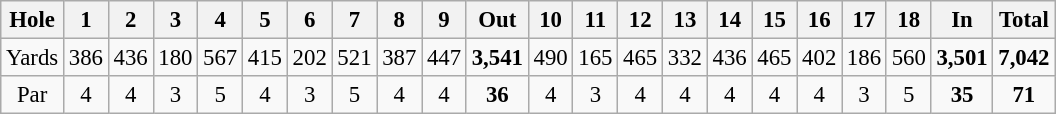<table class="wikitable" style="text-align:center;font-size:95%">
<tr>
<th>Hole</th>
<th>1</th>
<th>2</th>
<th>3</th>
<th>4</th>
<th>5</th>
<th>6</th>
<th>7</th>
<th>8</th>
<th>9</th>
<th>Out</th>
<th>10</th>
<th>11</th>
<th>12</th>
<th>13</th>
<th>14</th>
<th>15</th>
<th>16</th>
<th>17</th>
<th>18</th>
<th>In</th>
<th>Total</th>
</tr>
<tr>
<td>Yards</td>
<td>386</td>
<td>436</td>
<td>180</td>
<td>567</td>
<td>415</td>
<td>202</td>
<td>521</td>
<td>387</td>
<td>447</td>
<td><strong>3,541</strong></td>
<td>490</td>
<td>165</td>
<td>465</td>
<td>332</td>
<td>436</td>
<td>465</td>
<td>402</td>
<td>186</td>
<td>560</td>
<td><strong>3,501</strong></td>
<td><strong>7,042</strong></td>
</tr>
<tr>
<td>Par</td>
<td>4</td>
<td>4</td>
<td>3</td>
<td>5</td>
<td>4</td>
<td>3</td>
<td>5</td>
<td>4</td>
<td>4</td>
<td><strong>36</strong></td>
<td>4</td>
<td>3</td>
<td>4</td>
<td>4</td>
<td>4</td>
<td>4</td>
<td>4</td>
<td>3</td>
<td>5</td>
<td><strong>35</strong></td>
<td><strong>71</strong></td>
</tr>
</table>
